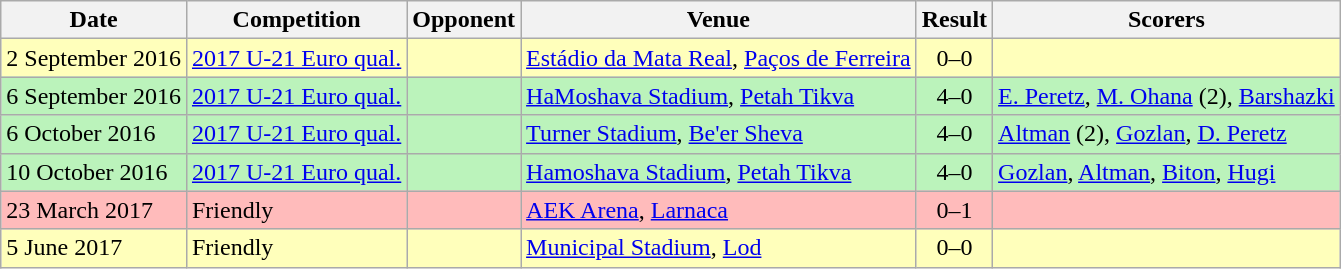<table class="wikitable">
<tr>
<th>Date</th>
<th>Competition</th>
<th>Opponent</th>
<th>Venue</th>
<th>Result</th>
<th>Scorers</th>
</tr>
<tr bgcolor="#FFFFBB">
<td>2 September 2016</td>
<td><a href='#'>2017 U-21 Euro qual.</a></td>
<td></td>
<td><a href='#'>Estádio da Mata Real</a>, <a href='#'>Paços de Ferreira</a></td>
<td align=center>0–0</td>
<td></td>
</tr>
<tr bgcolor="#BBF3BB">
<td>6 September 2016</td>
<td><a href='#'>2017 U-21 Euro qual.</a></td>
<td></td>
<td><a href='#'>HaMoshava Stadium</a>, <a href='#'>Petah Tikva</a></td>
<td align=center>4–0</td>
<td><a href='#'>E. Peretz</a>, <a href='#'>M. Ohana</a> (2), <a href='#'>Barshazki</a></td>
</tr>
<tr bgcolor="#BBF3BB">
<td>6 October 2016</td>
<td><a href='#'>2017 U-21 Euro qual.</a></td>
<td></td>
<td><a href='#'>Turner Stadium</a>, <a href='#'>Be'er Sheva</a></td>
<td align=center>4–0</td>
<td><a href='#'>Altman</a> (2), <a href='#'>Gozlan</a>, <a href='#'>D. Peretz</a></td>
</tr>
<tr bgcolor="#BBF3BB">
<td>10 October 2016</td>
<td><a href='#'>2017 U-21 Euro qual.</a></td>
<td></td>
<td><a href='#'>Hamoshava Stadium</a>, <a href='#'>Petah Tikva</a></td>
<td align=center>4–0</td>
<td><a href='#'>Gozlan</a>, <a href='#'>Altman</a>, <a href='#'>Biton</a>, <a href='#'>Hugi</a></td>
</tr>
<tr bgcolor="#FFBBBB">
<td>23 March 2017</td>
<td>Friendly</td>
<td></td>
<td><a href='#'>AEK Arena</a>, <a href='#'>Larnaca</a></td>
<td align=center>0–1</td>
<td></td>
</tr>
<tr bgcolor="#FFFFBB">
<td>5 June 2017</td>
<td>Friendly</td>
<td></td>
<td><a href='#'>Municipal Stadium</a>, <a href='#'>Lod</a></td>
<td align=center>0–0</td>
<td></td>
</tr>
</table>
